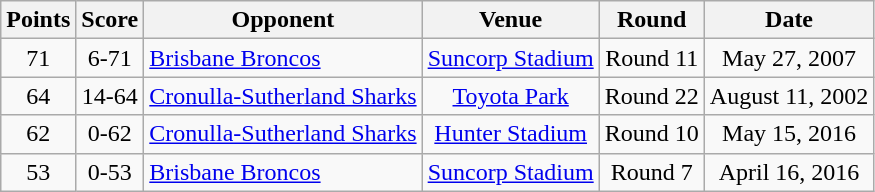<table class="wikitable" style="text-align: center; font-size:100%">
<tr>
<th>Points</th>
<th>Score</th>
<th>Opponent</th>
<th>Venue</th>
<th>Round</th>
<th>Date</th>
</tr>
<tr>
<td>71</td>
<td>6-71</td>
<td align=left> <a href='#'>Brisbane Broncos</a></td>
<td><a href='#'>Suncorp Stadium</a></td>
<td>Round 11</td>
<td>May 27, 2007</td>
</tr>
<tr>
<td>64</td>
<td>14-64</td>
<td align=left> <a href='#'>Cronulla-Sutherland Sharks</a></td>
<td><a href='#'>Toyota Park</a></td>
<td>Round 22</td>
<td>August 11, 2002</td>
</tr>
<tr>
<td>62</td>
<td>0-62</td>
<td align=left> <a href='#'>Cronulla-Sutherland Sharks</a></td>
<td><a href='#'>Hunter Stadium</a></td>
<td>Round 10</td>
<td>May 15, 2016</td>
</tr>
<tr>
<td>53</td>
<td>0-53</td>
<td align=left> <a href='#'>Brisbane Broncos</a></td>
<td><a href='#'>Suncorp Stadium</a></td>
<td>Round 7</td>
<td>April 16, 2016</td>
</tr>
</table>
